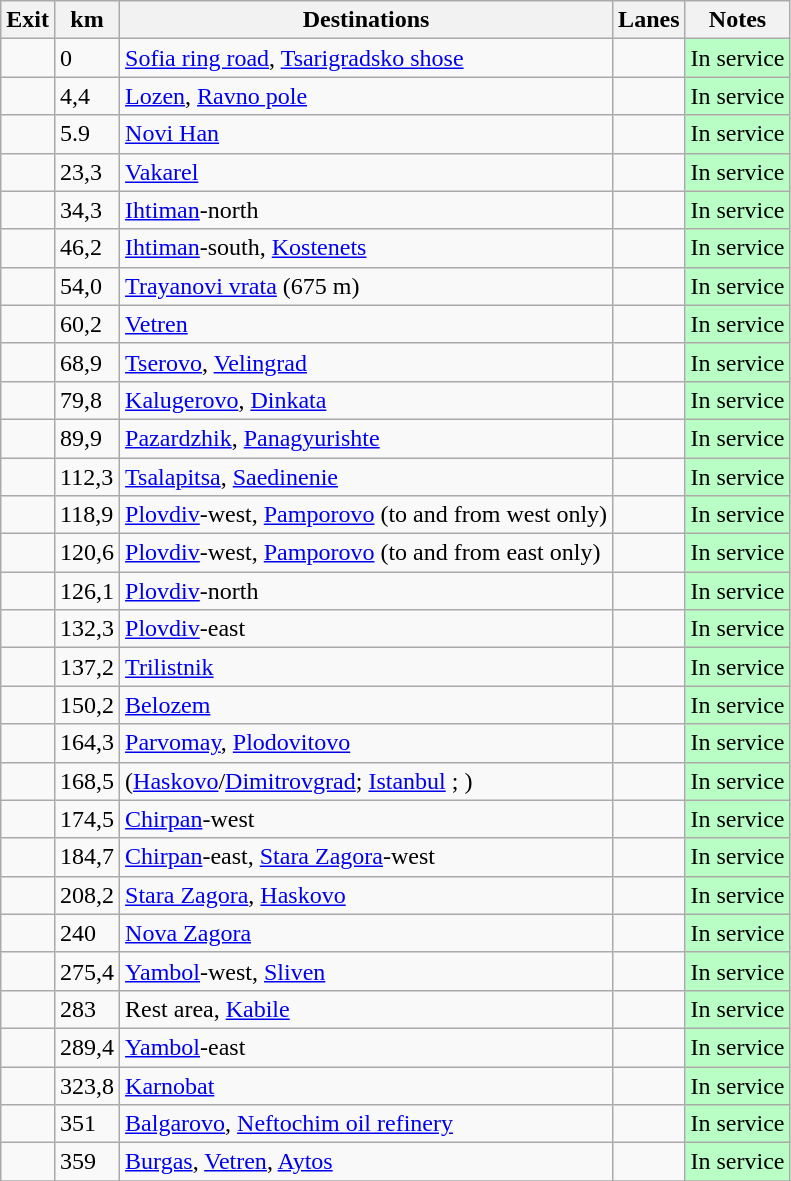<table class="wikitable">
<tr>
<th scope="col">Exit</th>
<th scope="col">km</th>
<th scope="col">Destinations</th>
<th scope="col">Lanes</th>
<th scope="col">Notes</th>
</tr>
<tr>
<td> </td>
<td>0</td>
<td><a href='#'>Sofia ring road</a>, <a href='#'>Tsarigradsko shose</a></td>
<td style="text-align:center"></td>
<td bgcolor="#B9FFC5">In service</td>
</tr>
<tr>
<td></td>
<td>4,4</td>
<td><a href='#'>Lozen</a>, <a href='#'>Ravno pole</a></td>
<td style="text-align:center"></td>
<td bgcolor="#B9FFC5">In service</td>
</tr>
<tr>
<td></td>
<td>5.9</td>
<td><a href='#'>Novi Han</a></td>
<td style="text-align:center"></td>
<td bgcolor="#B9FFC5">In service</td>
</tr>
<tr>
<td></td>
<td>23,3</td>
<td><a href='#'>Vakarel</a></td>
<td style="text-align:center"></td>
<td bgcolor="#B9FFC5">In service</td>
</tr>
<tr>
<td></td>
<td>34,3</td>
<td><a href='#'>Ihtiman</a>-north</td>
<td style="text-align:center"></td>
<td bgcolor="#B9FFC5">In service</td>
</tr>
<tr>
<td></td>
<td>46,2</td>
<td><a href='#'>Ihtiman</a>-south, <a href='#'>Kostenets</a></td>
<td style="text-align:center"></td>
<td bgcolor="#B9FFC5">In service</td>
</tr>
<tr>
<td></td>
<td>54,0</td>
<td><a href='#'>Trayanovi vrata</a> (675 m)</td>
<td style="text-align:center"></td>
<td bgcolor="#B9FFC5">In service</td>
</tr>
<tr>
<td></td>
<td>60,2</td>
<td><a href='#'>Vetren</a></td>
<td style="text-align:center"></td>
<td bgcolor="#B9FFC5">In service</td>
</tr>
<tr>
<td></td>
<td>68,9</td>
<td><a href='#'>Tserovo</a>, <a href='#'>Velingrad</a></td>
<td style="text-align:center"></td>
<td bgcolor="#B9FFC5">In service</td>
</tr>
<tr>
<td></td>
<td>79,8</td>
<td><a href='#'>Kalugerovo</a>, <a href='#'>Dinkata</a></td>
<td style="text-align:center"></td>
<td bgcolor="#B9FFC5">In service</td>
</tr>
<tr>
<td></td>
<td>89,9</td>
<td><a href='#'>Pazardzhik</a>, <a href='#'>Panagyurishte</a></td>
<td style="text-align:center"></td>
<td bgcolor="#B9FFC5">In service</td>
</tr>
<tr>
<td></td>
<td>112,3</td>
<td><a href='#'>Tsalapitsa</a>, <a href='#'>Saedinenie</a></td>
<td style="text-align:center"></td>
<td bgcolor="#B9FFC5">In service</td>
</tr>
<tr>
<td></td>
<td>118,9</td>
<td><a href='#'>Plovdiv</a>-west, <a href='#'>Pamporovo</a> (to and from west only)</td>
<td style="text-align:center"></td>
<td bgcolor="#B9FFC5">In service</td>
</tr>
<tr>
<td></td>
<td>120,6</td>
<td><a href='#'>Plovdiv</a>-west, <a href='#'>Pamporovo</a> (to and from east only)</td>
<td style="text-align:center"></td>
<td bgcolor="#B9FFC5">In service</td>
</tr>
<tr>
<td></td>
<td>126,1</td>
<td><a href='#'>Plovdiv</a>-north</td>
<td style="text-align:center"></td>
<td bgcolor="#B9FFC5">In service</td>
</tr>
<tr>
<td></td>
<td>132,3</td>
<td><a href='#'>Plovdiv</a>-east</td>
<td style="text-align:center"></td>
<td bgcolor="#B9FFC5">In service</td>
</tr>
<tr>
<td></td>
<td>137,2</td>
<td><a href='#'>Trilistnik</a></td>
<td style="text-align:center"></td>
<td bgcolor="#B9FFC5">In service</td>
</tr>
<tr>
<td></td>
<td>150,2</td>
<td><a href='#'>Belozem</a></td>
<td style="text-align:center"></td>
<td bgcolor="#B9FFC5">In service</td>
</tr>
<tr>
<td></td>
<td>164,3</td>
<td><a href='#'>Parvomay</a>, <a href='#'>Plodovitovo</a></td>
<td style="text-align:center"></td>
<td bgcolor="#B9FFC5">In service</td>
</tr>
<tr>
<td></td>
<td>168,5</td>
<td> (<a href='#'>Haskovo</a>/<a href='#'>Dimitrovgrad</a>; <a href='#'>Istanbul</a> ; )</td>
<td style="text-align:center"></td>
<td bgcolor="#B9FFC5">In service</td>
</tr>
<tr>
<td></td>
<td>174,5</td>
<td><a href='#'>Chirpan</a>-west</td>
<td style="text-align:center"></td>
<td bgcolor="#B9FFC5">In service</td>
</tr>
<tr>
<td></td>
<td>184,7</td>
<td><a href='#'>Chirpan</a>-east, <a href='#'>Stara Zagora</a>-west</td>
<td style="text-align:center"></td>
<td bgcolor="#B9FFC5">In service</td>
</tr>
<tr>
<td></td>
<td>208,2</td>
<td><a href='#'>Stara Zagora</a>, <a href='#'>Haskovo</a>  </td>
<td style="text-align:center"></td>
<td bgcolor="#B9FFC5">In service</td>
</tr>
<tr>
<td></td>
<td>240</td>
<td><a href='#'>Nova Zagora</a></td>
<td style="text-align:center"></td>
<td bgcolor="#B9FFC5">In service</td>
</tr>
<tr>
<td></td>
<td>275,4</td>
<td><a href='#'>Yambol</a>-west, <a href='#'>Sliven</a></td>
<td style="text-align:center"></td>
<td bgcolor="#B9FFC5">In service</td>
</tr>
<tr>
<td></td>
<td>283</td>
<td>Rest area, <a href='#'><span>Kabile</span></a></td>
<td style="text-align:center"></td>
<td bgcolor="#B9FFC5">In service</td>
</tr>
<tr>
<td></td>
<td>289,4</td>
<td><a href='#'>Yambol</a>-east </td>
<td style="text-align:center"></td>
<td bgcolor="#B9FFC5">In service</td>
</tr>
<tr>
<td></td>
<td>323,8</td>
<td><a href='#'>Karnobat</a></td>
<td style="text-align:center"></td>
<td bgcolor="#B9FFC5">In service</td>
</tr>
<tr>
<td></td>
<td>351</td>
<td><a href='#'>Balgarovo</a>, <a href='#'>Neftochim oil refinery</a></td>
<td style="text-align:center"></td>
<td bgcolor="#B9FFC5">In service</td>
</tr>
<tr>
<td> </td>
<td>359</td>
<td><a href='#'>Burgas</a>, <a href='#'>Vetren</a>, <a href='#'>Aytos</a>  </td>
<td style="text-align:center"></td>
<td bgcolor="#B9FFC5">In service</td>
</tr>
<tr>
</tr>
</table>
